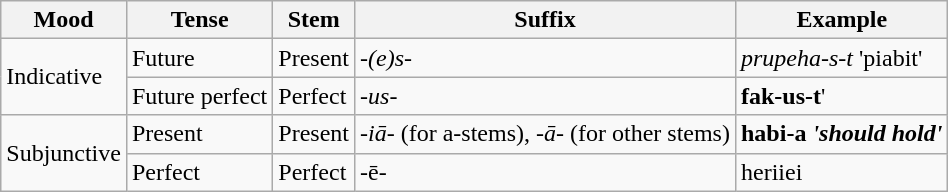<table class="wikitable">
<tr>
<th>Mood</th>
<th>Tense</th>
<th>Stem</th>
<th>Suffix</th>
<th>Example</th>
</tr>
<tr>
<td rowspan=2>Indicative</td>
<td>Future</td>
<td>Present</td>
<td><em>-(e)s-</em></td>
<td><em>prupeha-s-t</em> 'piabit'</td>
</tr>
<tr>
<td>Future perfect</td>
<td>Perfect</td>
<td><em>-us-</em></td>
<td><strong>fak-us-t</strong>'</td>
</tr>
<tr>
<td rowspan=2>Subjunctive</td>
<td>Present</td>
<td>Present</td>
<td><em>-iā-</em> (for a-stems), <em>-ā-</em> (for other stems)</td>
<td><strong>habi-a<em> 'should hold'</td>
</tr>
<tr>
<td>Perfect</td>
<td>Perfect</td>
<td></em>-ē-<em></td>
<td></strong>heriiei<strong></td>
</tr>
</table>
